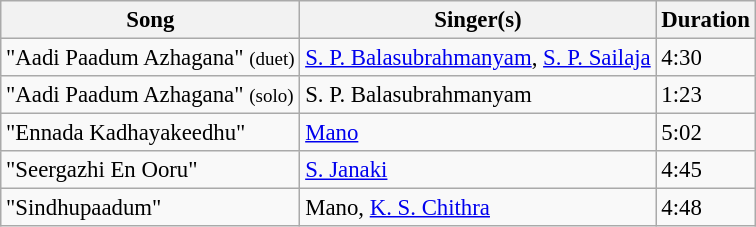<table class="wikitable" style="font-size:95%;">
<tr>
<th>Song</th>
<th>Singer(s)</th>
<th>Duration</th>
</tr>
<tr>
<td>"Aadi Paadum Azhagana" <small>(duet)</small></td>
<td><a href='#'>S. P. Balasubrahmanyam</a>, <a href='#'>S. P. Sailaja</a></td>
<td>4:30</td>
</tr>
<tr>
<td>"Aadi Paadum Azhagana" <small>(solo)</small></td>
<td>S. P. Balasubrahmanyam</td>
<td>1:23</td>
</tr>
<tr>
<td>"Ennada Kadhayakeedhu"</td>
<td><a href='#'>Mano</a></td>
<td>5:02</td>
</tr>
<tr>
<td>"Seergazhi En Ooru"</td>
<td><a href='#'>S. Janaki</a></td>
<td>4:45</td>
</tr>
<tr>
<td>"Sindhupaadum"</td>
<td>Mano, <a href='#'>K. S. Chithra</a></td>
<td>4:48</td>
</tr>
</table>
